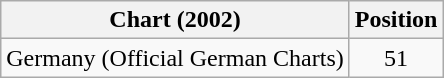<table class="wikitable sortable plainrowheaders" style="text-align:center">
<tr>
<th scope="col">Chart (2002)</th>
<th scope="col">Position</th>
</tr>
<tr>
<td align="left">Germany (Official German Charts)</td>
<td align="center">51</td>
</tr>
</table>
